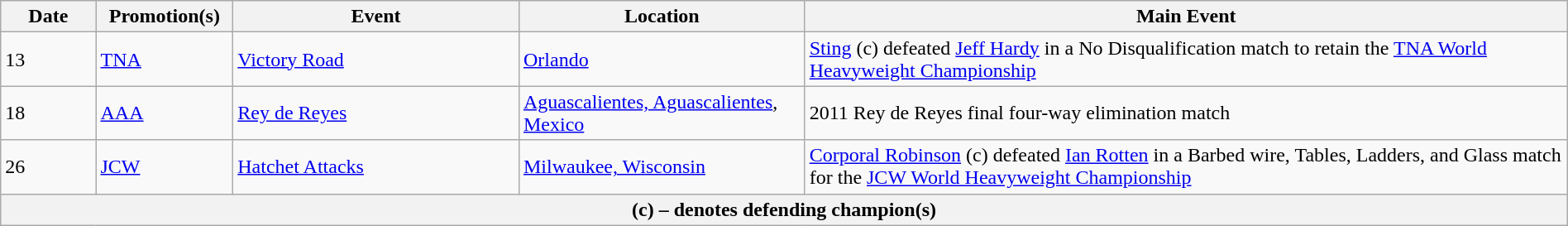<table class="wikitable" style="width:100%;">
<tr>
<th width=5%>Date</th>
<th width=5%>Promotion(s)</th>
<th width=15%>Event</th>
<th width=15%>Location</th>
<th width=40%>Main Event</th>
</tr>
<tr>
<td>13</td>
<td><a href='#'>TNA</a></td>
<td><a href='#'>Victory Road</a></td>
<td><a href='#'>Orlando</a></td>
<td><a href='#'>Sting</a> (c) defeated <a href='#'>Jeff Hardy</a> in a No Disqualification match to retain the <a href='#'>TNA World Heavyweight Championship</a></td>
</tr>
<tr>
<td>18</td>
<td><a href='#'>AAA</a></td>
<td><a href='#'>Rey de Reyes</a></td>
<td><a href='#'>Aguascalientes, Aguascalientes</a>, <a href='#'>Mexico</a></td>
<td>2011 Rey de Reyes final four-way elimination match</td>
</tr>
<tr>
<td>26</td>
<td><a href='#'>JCW</a></td>
<td><a href='#'>Hatchet Attacks</a></td>
<td><a href='#'>Milwaukee, Wisconsin</a></td>
<td><a href='#'>Corporal Robinson</a> (c) defeated <a href='#'>Ian Rotten</a> in a Barbed wire, Tables, Ladders, and Glass match for the <a href='#'>JCW World Heavyweight Championship</a></td>
</tr>
<tr>
<th colspan="6">(c) – denotes defending champion(s)</th>
</tr>
</table>
